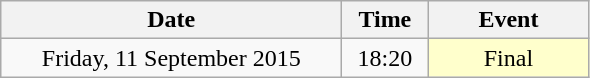<table class = "wikitable" style="text-align:center;">
<tr>
<th width=220>Date</th>
<th width=50>Time</th>
<th width=100>Event</th>
</tr>
<tr>
<td>Friday, 11 September 2015</td>
<td>18:20</td>
<td bgcolor=ffffcc>Final</td>
</tr>
</table>
